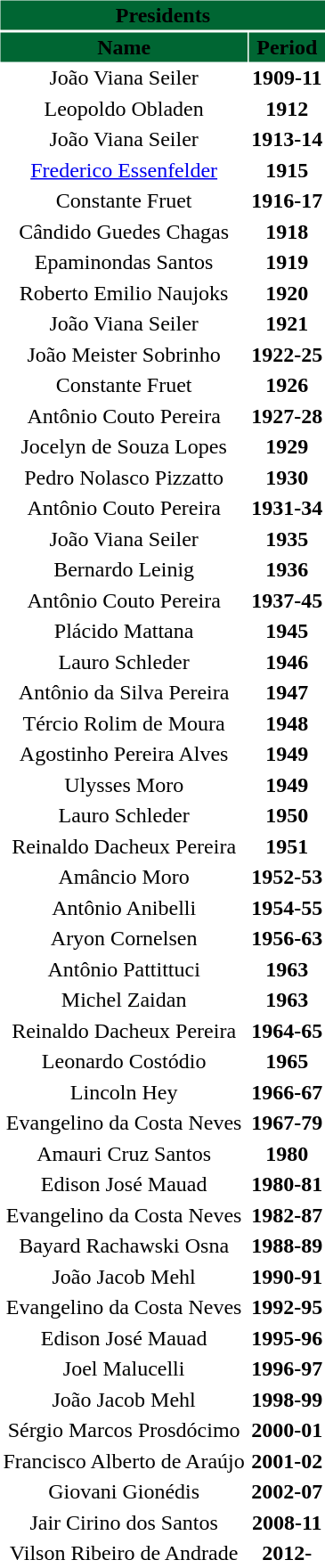<table class="toccolours" border="0" cellpadding="2" cellspacing="1" align="left" style="margin:0.5em;">
<tr ---- ALIGN="center" BGCOLOR="#006633">
<td COLSPAN="14"><span><strong>Presidents</strong></span></td>
</tr>
<tr>
</tr>
<tr ---- ALIGN="center" BGCOLOR="#006633">
<td><span><strong>Name</strong></span></td>
<td><span><strong>Period</strong></span></td>
</tr>
<tr ---- ALIGN="center" BGCOLOR="#FFFFFF">
<td>João Viana Seiler</td>
<td><strong>1909-11</strong></td>
</tr>
<tr ---- ALIGN="center" BGCOLOR="#FFFFFF">
<td>Leopoldo Obladen</td>
<td><strong>1912</strong></td>
</tr>
<tr ---- ALIGN="center" BGCOLOR="#FFFFFF">
<td>João Viana Seiler</td>
<td><strong>1913-14</strong></td>
</tr>
<tr ---- ALIGN="center" BGCOLOR="#FFFFFF">
<td><a href='#'>Frederico Essenfelder</a></td>
<td><strong>1915</strong></td>
</tr>
<tr ---- ALIGN="center" BGCOLOR="#FFFFFF">
<td>Constante Fruet</td>
<td><strong>1916-17</strong></td>
</tr>
<tr ---- ALIGN="center" BGCOLOR="#FFFFFF">
<td>Cândido Guedes Chagas</td>
<td><strong>1918</strong></td>
</tr>
<tr ---- ALIGN="center" BGCOLOR="#FFFFFF">
<td>Epaminondas Santos</td>
<td><strong>1919</strong></td>
</tr>
<tr ---- ALIGN="center" BGCOLOR="#FFFFFF">
<td>Roberto Emilio Naujoks</td>
<td><strong>1920</strong></td>
</tr>
<tr ---- ALIGN="center" BGCOLOR="#FFFFFF">
<td>João Viana Seiler</td>
<td><strong>1921</strong></td>
</tr>
<tr ---- ALIGN="center" BGCOLOR="#FFFFFF">
<td>João Meister Sobrinho</td>
<td><strong>1922-25</strong></td>
</tr>
<tr ---- ALIGN="center" BGCOLOR="#FFFFFF">
<td>Constante Fruet</td>
<td><strong>1926</strong></td>
</tr>
<tr ---- ALIGN="center" BGCOLOR="#FFFFFF">
<td>Antônio Couto Pereira</td>
<td><strong>1927-28</strong></td>
</tr>
<tr ---- ALIGN="center" BGCOLOR="#FFFFFF">
<td>Jocelyn de Souza Lopes</td>
<td><strong>1929</strong></td>
</tr>
<tr ---- ALIGN="center" BGCOLOR="#FFFFFF">
<td>Pedro Nolasco Pizzatto</td>
<td><strong>1930</strong></td>
</tr>
<tr ---- ALIGN="center" BGCOLOR="#FFFFFF">
<td>Antônio Couto Pereira</td>
<td><strong>1931-34</strong></td>
</tr>
<tr ---- ALIGN="center" BGCOLOR="#FFFFFF">
<td>João Viana Seiler</td>
<td><strong>1935</strong></td>
</tr>
<tr ---- ALIGN="center" BGCOLOR="#FFFFFF">
<td>Bernardo Leinig</td>
<td><strong>1936</strong></td>
</tr>
<tr ---- ALIGN="center" BGCOLOR="#FFFFFF">
<td>Antônio Couto Pereira</td>
<td><strong>1937-45</strong></td>
</tr>
<tr ---- ALIGN="center" BGCOLOR="#FFFFFF">
<td>Plácido Mattana</td>
<td><strong>1945</strong></td>
</tr>
<tr ---- ALIGN="center" BGCOLOR="#FFFFFF">
<td>Lauro Schleder</td>
<td><strong>1946</strong></td>
</tr>
<tr ---- ALIGN="center" BGCOLOR="#FFFFFF">
<td>Antônio da Silva Pereira</td>
<td><strong>1947</strong></td>
</tr>
<tr ---- ALIGN="center" BGCOLOR="#FFFFFF">
<td>Tércio Rolim de Moura</td>
<td><strong>1948</strong></td>
</tr>
<tr ---- ALIGN="center" BGCOLOR="#FFFFFF">
<td>Agostinho Pereira Alves</td>
<td><strong>1949</strong></td>
</tr>
<tr ---- ALIGN="center" BGCOLOR="#FFFFFF">
<td>Ulysses Moro</td>
<td><strong>1949</strong></td>
</tr>
<tr ---- ALIGN="center" BGCOLOR="#FFFFFF">
<td>Lauro Schleder</td>
<td><strong>1950</strong></td>
</tr>
<tr ---- ALIGN="center" BGCOLOR="#FFFFFF">
<td>Reinaldo Dacheux Pereira</td>
<td><strong>1951</strong></td>
</tr>
<tr ---- ALIGN="center" BGCOLOR="#FFFFFF">
<td>Amâncio Moro</td>
<td><strong>1952-53</strong></td>
</tr>
<tr ---- ALIGN="center" BGCOLOR="#FFFFFF">
<td>Antônio Anibelli</td>
<td><strong>1954-55</strong></td>
</tr>
<tr ---- ALIGN="center" BGCOLOR="#FFFFFF">
<td>Aryon Cornelsen</td>
<td><strong>1956-63</strong></td>
</tr>
<tr ---- ALIGN="center" BGCOLOR="#FFFFFF">
<td>Antônio Pattittuci</td>
<td><strong>1963</strong></td>
</tr>
<tr ---- ALIGN="center" BGCOLOR="#FFFFFF">
<td>Michel Zaidan</td>
<td><strong>1963</strong></td>
</tr>
<tr ---- ALIGN="center" BGCOLOR="#FFFFFF">
<td>Reinaldo Dacheux Pereira</td>
<td><strong>1964-65</strong></td>
</tr>
<tr ---- ALIGN="center" BGCOLOR="#FFFFFF">
<td>Leonardo Costódio</td>
<td><strong>1965</strong></td>
</tr>
<tr ---- ALIGN="center" BGCOLOR="#FFFFFF">
<td>Lincoln Hey</td>
<td><strong>1966-67</strong></td>
</tr>
<tr ---- ALIGN="center" BGCOLOR="#FFFFFF">
<td>Evangelino da Costa Neves</td>
<td><strong>1967-79</strong></td>
</tr>
<tr ---- ALIGN="center" BGCOLOR="#FFFFFF">
<td>Amauri Cruz Santos</td>
<td><strong>1980</strong></td>
</tr>
<tr ---- ALIGN="center" BGCOLOR="#FFFFFF">
<td>Edison José Mauad</td>
<td><strong>1980-81</strong></td>
</tr>
<tr ---- ALIGN="center" BGCOLOR="#FFFFFF">
<td>Evangelino da Costa Neves</td>
<td><strong>1982-87</strong></td>
</tr>
<tr ---- ALIGN="center" BGCOLOR="#FFFFFF">
<td>Bayard Rachawski Osna</td>
<td><strong>1988-89</strong></td>
</tr>
<tr ---- ALIGN="center" BGCOLOR="#FFFFFF">
<td>João Jacob Mehl</td>
<td><strong>1990-91</strong></td>
</tr>
<tr ---- ALIGN="center" BGCOLOR="#FFFFFF">
<td>Evangelino da Costa Neves</td>
<td><strong>1992-95</strong></td>
</tr>
<tr ---- ALIGN="center" BGCOLOR="#FFFFFF">
<td>Edison José Mauad</td>
<td><strong>1995-96</strong></td>
</tr>
<tr ---- ALIGN="center" BGCOLOR="#FFFFFF">
<td>Joel Malucelli</td>
<td><strong>1996-97</strong></td>
</tr>
<tr ---- ALIGN="center" BGCOLOR="#FFFFFF">
<td>João Jacob Mehl</td>
<td><strong>1998-99</strong></td>
</tr>
<tr ---- ALIGN="center" BGCOLOR="#FFFFFF">
<td>Sérgio Marcos Prosdócimo</td>
<td><strong>2000-01</strong></td>
</tr>
<tr ---- ALIGN="center" BGCOLOR="#FFFFFF">
<td>Francisco Alberto de Araújo</td>
<td><strong>2001-02</strong></td>
</tr>
<tr ---- ALIGN="center" BGCOLOR="#FFFFFF">
<td>Giovani Gionédis</td>
<td><strong>2002-07</strong></td>
</tr>
<tr ---- ALIGN="center" BGCOLOR="#FFFFFF">
<td>Jair Cirino dos Santos</td>
<td><strong>2008-11</strong></td>
</tr>
<tr ---- ALIGN="center" BGCOLOR="#FFFFFF">
<td>Vilson Ribeiro de Andrade</td>
<td><strong>2012-</strong></td>
</tr>
</table>
